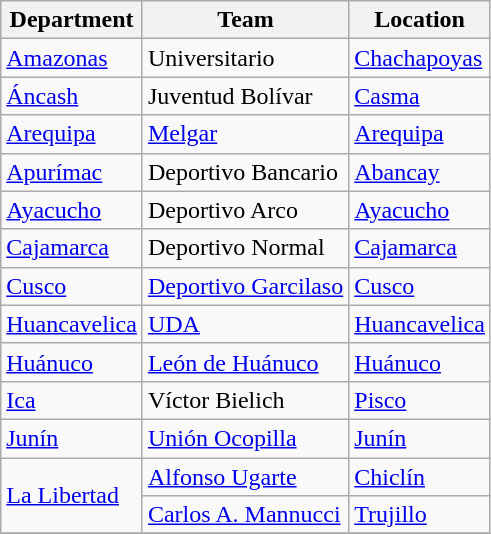<table class="wikitable">
<tr>
<th>Department</th>
<th>Team</th>
<th>Location</th>
</tr>
<tr>
<td><a href='#'>Amazonas</a></td>
<td>Universitario</td>
<td><a href='#'>Chachapoyas</a></td>
</tr>
<tr>
<td><a href='#'>Áncash</a></td>
<td>Juventud Bolívar</td>
<td><a href='#'>Casma</a></td>
</tr>
<tr>
<td><a href='#'>Arequipa</a></td>
<td><a href='#'>Melgar</a></td>
<td><a href='#'>Arequipa</a></td>
</tr>
<tr>
<td><a href='#'>Apurímac</a></td>
<td>Deportivo Bancario</td>
<td><a href='#'>Abancay</a></td>
</tr>
<tr>
<td><a href='#'>Ayacucho</a></td>
<td>Deportivo Arco</td>
<td><a href='#'>Ayacucho</a></td>
</tr>
<tr>
<td><a href='#'>Cajamarca</a></td>
<td>Deportivo Normal</td>
<td><a href='#'>Cajamarca</a></td>
</tr>
<tr>
<td><a href='#'>Cusco</a></td>
<td><a href='#'>Deportivo Garcilaso</a></td>
<td><a href='#'>Cusco</a></td>
</tr>
<tr>
<td><a href='#'>Huancavelica</a></td>
<td><a href='#'>UDA</a></td>
<td><a href='#'>Huancavelica</a></td>
</tr>
<tr>
<td><a href='#'>Huánuco</a></td>
<td><a href='#'>León de Huánuco</a></td>
<td><a href='#'>Huánuco</a></td>
</tr>
<tr>
<td><a href='#'>Ica</a></td>
<td>Víctor Bielich</td>
<td><a href='#'>Pisco</a></td>
</tr>
<tr>
<td><a href='#'>Junín</a></td>
<td><a href='#'>Unión Ocopilla</a></td>
<td><a href='#'>Junín</a></td>
</tr>
<tr>
<td rowspan="2"><a href='#'>La Libertad</a></td>
<td><a href='#'>Alfonso Ugarte</a></td>
<td><a href='#'>Chiclín</a></td>
</tr>
<tr>
<td><a href='#'>Carlos A. Mannucci</a></td>
<td><a href='#'>Trujillo</a></td>
</tr>
<tr>
</tr>
</table>
